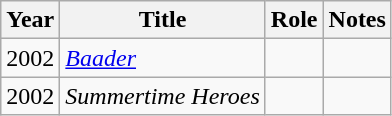<table class="wikitable sortable">
<tr>
<th>Year</th>
<th>Title</th>
<th>Role</th>
<th class="unsortable">Notes</th>
</tr>
<tr>
<td>2002</td>
<td><em><a href='#'>Baader</a></em></td>
<td></td>
<td></td>
</tr>
<tr>
<td>2002</td>
<td><em>Summertime Heroes</em></td>
<td></td>
<td></td>
</tr>
</table>
